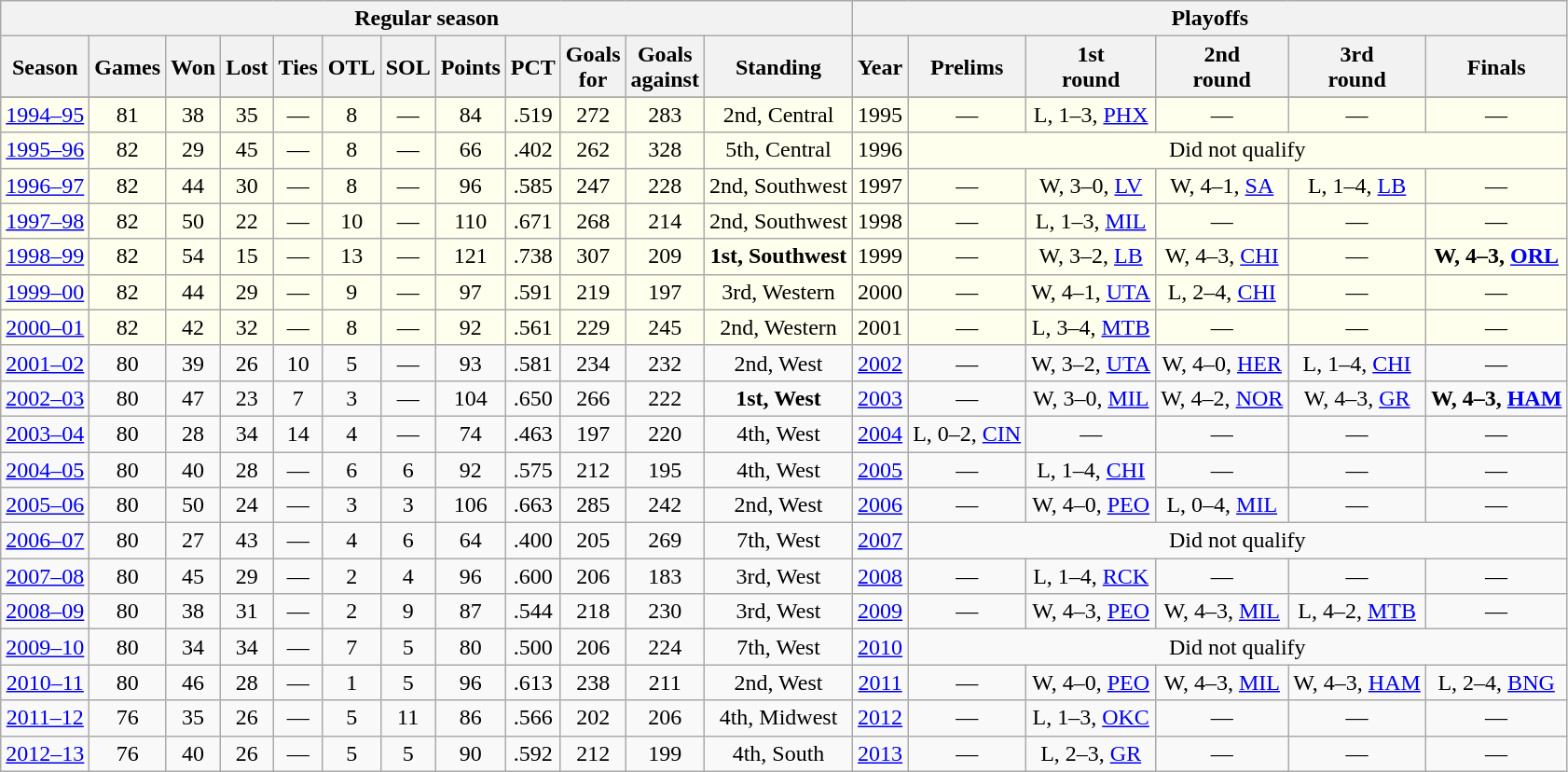<table class="wikitable" style="text-align:center; font-size:100%">
<tr>
<th colspan=12>Regular season</th>
<th colspan=6>Playoffs</th>
</tr>
<tr>
<th>Season</th>
<th>Games</th>
<th>Won</th>
<th>Lost</th>
<th>Ties</th>
<th>OTL</th>
<th>SOL</th>
<th>Points</th>
<th>PCT</th>
<th>Goals<br>for</th>
<th>Goals<br>against</th>
<th>Standing</th>
<th>Year</th>
<th>Prelims</th>
<th>1st<br>round</th>
<th>2nd<br>round</th>
<th>3rd<br>round</th>
<th>Finals</th>
</tr>
<tr>
</tr>
<tr bgcolor="#ffffee">
<td><a href='#'>1994–95</a></td>
<td>81</td>
<td>38</td>
<td>35</td>
<td>—</td>
<td>8</td>
<td>—</td>
<td>84</td>
<td>.519</td>
<td>272</td>
<td>283</td>
<td>2nd, Central</td>
<td>1995</td>
<td>—</td>
<td>L, 1–3, <a href='#'>PHX</a></td>
<td>—</td>
<td>—</td>
<td>—</td>
</tr>
<tr bgcolor="#ffffee">
<td><a href='#'>1995–96</a></td>
<td>82</td>
<td>29</td>
<td>45</td>
<td>—</td>
<td>8</td>
<td>—</td>
<td>66</td>
<td>.402</td>
<td>262</td>
<td>328</td>
<td>5th, Central</td>
<td>1996</td>
<td colspan="5">Did not qualify</td>
</tr>
<tr bgcolor="#ffffee">
<td><a href='#'>1996–97</a></td>
<td>82</td>
<td>44</td>
<td>30</td>
<td>—</td>
<td>8</td>
<td>—</td>
<td>96</td>
<td>.585</td>
<td>247</td>
<td>228</td>
<td>2nd, Southwest</td>
<td>1997</td>
<td>—</td>
<td>W, 3–0, <a href='#'>LV</a></td>
<td>W, 4–1, <a href='#'>SA</a></td>
<td>L, 1–4, <a href='#'>LB</a></td>
<td>—</td>
</tr>
<tr bgcolor="#ffffee">
<td><a href='#'>1997–98</a></td>
<td>82</td>
<td>50</td>
<td>22</td>
<td>—</td>
<td>10</td>
<td>—</td>
<td>110</td>
<td>.671</td>
<td>268</td>
<td>214</td>
<td>2nd, Southwest</td>
<td>1998</td>
<td>—</td>
<td>L, 1–3, <a href='#'>MIL</a></td>
<td>—</td>
<td>—</td>
<td>—</td>
</tr>
<tr bgcolor="#ffffee">
<td><a href='#'>1998–99</a></td>
<td>82</td>
<td>54</td>
<td>15</td>
<td>—</td>
<td>13</td>
<td>—</td>
<td>121</td>
<td>.738</td>
<td>307</td>
<td>209</td>
<td><strong>1st, Southwest</strong></td>
<td>1999</td>
<td>—</td>
<td>W, 3–2, <a href='#'>LB</a></td>
<td>W, 4–3, <a href='#'>CHI</a></td>
<td>—</td>
<td><strong>W, 4–3, <a href='#'>ORL</a></strong></td>
</tr>
<tr bgcolor="#ffffee">
<td><a href='#'>1999–00</a></td>
<td>82</td>
<td>44</td>
<td>29</td>
<td>—</td>
<td>9</td>
<td>—</td>
<td>97</td>
<td>.591</td>
<td>219</td>
<td>197</td>
<td>3rd, Western</td>
<td>2000</td>
<td>—</td>
<td>W, 4–1, <a href='#'>UTA</a></td>
<td>L, 2–4, <a href='#'>CHI</a></td>
<td>—</td>
<td>—</td>
</tr>
<tr bgcolor="#ffffee">
<td><a href='#'>2000–01</a></td>
<td>82</td>
<td>42</td>
<td>32</td>
<td>—</td>
<td>8</td>
<td>—</td>
<td>92</td>
<td>.561</td>
<td>229</td>
<td>245</td>
<td>2nd, Western</td>
<td>2001</td>
<td>—</td>
<td>L, 3–4, <a href='#'>MTB</a></td>
<td>—</td>
<td>—</td>
<td>—</td>
</tr>
<tr>
<td><a href='#'>2001–02</a></td>
<td>80</td>
<td>39</td>
<td>26</td>
<td>10</td>
<td>5</td>
<td>—</td>
<td>93</td>
<td>.581</td>
<td>234</td>
<td>232</td>
<td>2nd, West</td>
<td><a href='#'>2002</a></td>
<td>—</td>
<td>W, 3–2, <a href='#'>UTA</a></td>
<td>W, 4–0, <a href='#'>HER</a></td>
<td>L, 1–4, <a href='#'>CHI</a></td>
<td>—</td>
</tr>
<tr>
<td><a href='#'>2002–03</a></td>
<td>80</td>
<td>47</td>
<td>23</td>
<td>7</td>
<td>3</td>
<td>—</td>
<td>104</td>
<td>.650</td>
<td>266</td>
<td>222</td>
<td><strong>1st, West</strong></td>
<td><a href='#'>2003</a></td>
<td>—</td>
<td>W, 3–0, <a href='#'>MIL</a></td>
<td>W, 4–2, <a href='#'>NOR</a></td>
<td>W, 4–3, <a href='#'>GR</a></td>
<td><strong>W, 4–3, <a href='#'>HAM</a></strong></td>
</tr>
<tr>
<td><a href='#'>2003–04</a></td>
<td>80</td>
<td>28</td>
<td>34</td>
<td>14</td>
<td>4</td>
<td>—</td>
<td>74</td>
<td>.463</td>
<td>197</td>
<td>220</td>
<td>4th, West</td>
<td><a href='#'>2004</a></td>
<td>L, 0–2, <a href='#'>CIN</a></td>
<td>—</td>
<td>—</td>
<td>—</td>
<td>—</td>
</tr>
<tr>
<td><a href='#'>2004–05</a></td>
<td>80</td>
<td>40</td>
<td>28</td>
<td>—</td>
<td>6</td>
<td>6</td>
<td>92</td>
<td>.575</td>
<td>212</td>
<td>195</td>
<td>4th, West</td>
<td><a href='#'>2005</a></td>
<td>—</td>
<td>L, 1–4, <a href='#'>CHI</a></td>
<td>—</td>
<td>—</td>
<td>—</td>
</tr>
<tr>
<td><a href='#'>2005–06</a></td>
<td>80</td>
<td>50</td>
<td>24</td>
<td>—</td>
<td>3</td>
<td>3</td>
<td>106</td>
<td>.663</td>
<td>285</td>
<td>242</td>
<td>2nd, West</td>
<td><a href='#'>2006</a></td>
<td>—</td>
<td>W, 4–0, <a href='#'>PEO</a></td>
<td>L, 0–4, <a href='#'>MIL</a></td>
<td>—</td>
<td>—</td>
</tr>
<tr>
<td><a href='#'>2006–07</a></td>
<td>80</td>
<td>27</td>
<td>43</td>
<td>—</td>
<td>4</td>
<td>6</td>
<td>64</td>
<td>.400</td>
<td>205</td>
<td>269</td>
<td>7th, West</td>
<td><a href='#'>2007</a></td>
<td colspan="5">Did not qualify</td>
</tr>
<tr>
<td><a href='#'>2007–08</a></td>
<td>80</td>
<td>45</td>
<td>29</td>
<td>—</td>
<td>2</td>
<td>4</td>
<td>96</td>
<td>.600</td>
<td>206</td>
<td>183</td>
<td>3rd, West</td>
<td><a href='#'>2008</a></td>
<td>—</td>
<td>L, 1–4, <a href='#'>RCK</a></td>
<td>—</td>
<td>—</td>
<td>—</td>
</tr>
<tr>
<td><a href='#'>2008–09</a></td>
<td>80</td>
<td>38</td>
<td>31</td>
<td>—</td>
<td>2</td>
<td>9</td>
<td>87</td>
<td>.544</td>
<td>218</td>
<td>230</td>
<td>3rd, West</td>
<td><a href='#'>2009</a></td>
<td>—</td>
<td>W, 4–3, <a href='#'>PEO</a></td>
<td>W, 4–3, <a href='#'>MIL</a></td>
<td>L, 4–2, <a href='#'>MTB</a></td>
<td>—</td>
</tr>
<tr>
<td><a href='#'>2009–10</a></td>
<td>80</td>
<td>34</td>
<td>34</td>
<td>—</td>
<td>7</td>
<td>5</td>
<td>80</td>
<td>.500</td>
<td>206</td>
<td>224</td>
<td>7th, West</td>
<td><a href='#'>2010</a></td>
<td colspan="5">Did not qualify</td>
</tr>
<tr>
<td><a href='#'>2010–11</a></td>
<td>80</td>
<td>46</td>
<td>28</td>
<td>—</td>
<td>1</td>
<td>5</td>
<td>96</td>
<td>.613</td>
<td>238</td>
<td>211</td>
<td>2nd, West</td>
<td><a href='#'>2011</a></td>
<td>—</td>
<td>W, 4–0, <a href='#'>PEO</a></td>
<td>W, 4–3, <a href='#'>MIL</a></td>
<td>W, 4–3, <a href='#'>HAM</a></td>
<td>L, 2–4, <a href='#'>BNG</a></td>
</tr>
<tr>
<td><a href='#'>2011–12</a></td>
<td>76</td>
<td>35</td>
<td>26</td>
<td>—</td>
<td>5</td>
<td>11</td>
<td>86</td>
<td>.566</td>
<td>202</td>
<td>206</td>
<td>4th, Midwest</td>
<td><a href='#'>2012</a></td>
<td>—</td>
<td>L, 1–3, <a href='#'>OKC</a></td>
<td>—</td>
<td>—</td>
<td>—</td>
</tr>
<tr>
<td><a href='#'>2012–13</a></td>
<td>76</td>
<td>40</td>
<td>26</td>
<td>—</td>
<td>5</td>
<td>5</td>
<td>90</td>
<td>.592</td>
<td>212</td>
<td>199</td>
<td>4th, South</td>
<td><a href='#'>2013</a></td>
<td>—</td>
<td>L, 2–3, <a href='#'>GR</a></td>
<td>—</td>
<td>—</td>
<td>—</td>
</tr>
</table>
